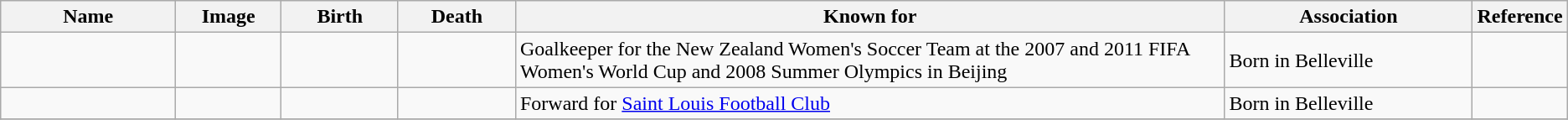<table class="wikitable sortable">
<tr>
<th scope="col" width="140">Name</th>
<th scope="col" width="80" class="unsortable">Image</th>
<th scope="col" width="90">Birth</th>
<th scope="col" width="90">Death</th>
<th scope="col" width="600" class="unsortable">Known for</th>
<th scope="col" width="200" class="unsortable">Association</th>
<th scope="col" width="30" class="unsortable">Reference</th>
</tr>
<tr>
<td></td>
<td></td>
<td align=right></td>
<td></td>
<td>Goalkeeper for the New Zealand Women's Soccer Team at the 2007 and 2011 FIFA Women's World Cup and 2008 Summer Olympics in Beijing</td>
<td>Born in Belleville</td>
<td align="center"></td>
</tr>
<tr>
<td></td>
<td></td>
<td align=right></td>
<td></td>
<td>Forward for <a href='#'>Saint Louis Football Club</a></td>
<td>Born in Belleville</td>
<td align="center"></td>
</tr>
<tr>
</tr>
</table>
